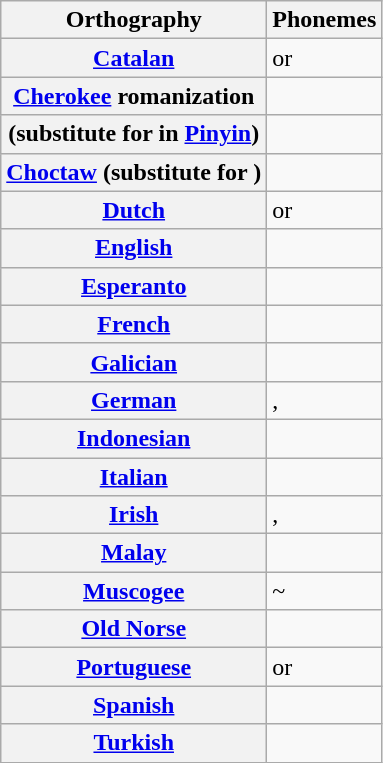<table class="wikitable mw-collapsible">
<tr>
<th>Orthography</th>
<th>Phonemes</th>
</tr>
<tr>
<th><a href='#'>Catalan</a></th>
<td> or </td>
</tr>
<tr>
<th><a href='#'>Cherokee</a> romanization</th>
<td></td>
</tr>
<tr>
<th> (substitute for  in <a href='#'>Pinyin</a>)</th>
<td></td>
</tr>
<tr>
<th><a href='#'>Choctaw</a> (substitute for )</th>
<td></td>
</tr>
<tr>
<th><a href='#'>Dutch</a></th>
<td> or </td>
</tr>
<tr>
<th><a href='#'>English</a></th>
<td></td>
</tr>
<tr>
<th><a href='#'>Esperanto</a></th>
<td></td>
</tr>
<tr>
<th><a href='#'>French</a></th>
<td></td>
</tr>
<tr>
<th><a href='#'>Galician</a></th>
<td></td>
</tr>
<tr>
<th><a href='#'>German</a></th>
<td>, </td>
</tr>
<tr>
<th><a href='#'>Indonesian</a></th>
<td></td>
</tr>
<tr>
<th><a href='#'>Italian</a></th>
<td></td>
</tr>
<tr>
<th><a href='#'>Irish</a></th>
<td>, </td>
</tr>
<tr>
<th><a href='#'>Malay</a></th>
<td></td>
</tr>
<tr>
<th><a href='#'>Muscogee</a></th>
<td> ~ </td>
</tr>
<tr>
<th><a href='#'>Old Norse</a></th>
<td></td>
</tr>
<tr>
<th><a href='#'>Portuguese</a></th>
<td> or </td>
</tr>
<tr>
<th><a href='#'>Spanish</a></th>
<td></td>
</tr>
<tr>
<th><a href='#'>Turkish</a></th>
<td></td>
</tr>
</table>
